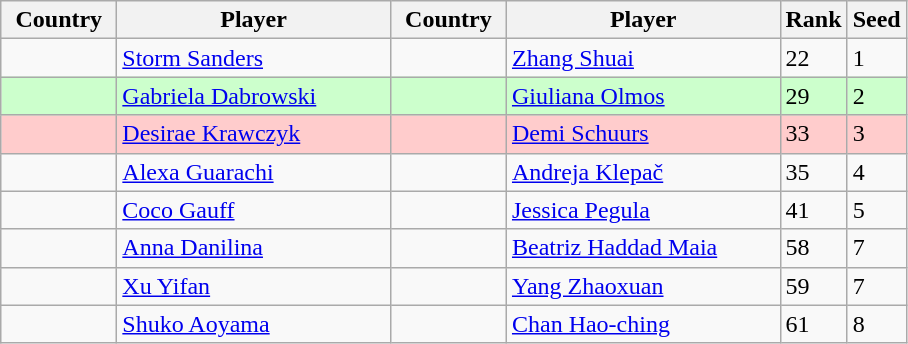<table class="sortable wikitable">
<tr>
<th width="70">Country</th>
<th width="175">Player</th>
<th width="70">Country</th>
<th width="175">Player</th>
<th>Rank</th>
<th>Seed</th>
</tr>
<tr>
<td></td>
<td><a href='#'>Storm Sanders</a></td>
<td></td>
<td><a href='#'>Zhang Shuai</a></td>
<td>22</td>
<td>1</td>
</tr>
<tr style="background:#cfc;">
<td></td>
<td><a href='#'>Gabriela Dabrowski</a></td>
<td></td>
<td><a href='#'>Giuliana Olmos</a></td>
<td>29</td>
<td>2</td>
</tr>
<tr style="background:#fcc;">
<td></td>
<td><a href='#'>Desirae Krawczyk</a></td>
<td></td>
<td><a href='#'>Demi Schuurs</a></td>
<td>33</td>
<td>3</td>
</tr>
<tr>
<td></td>
<td><a href='#'>Alexa Guarachi</a></td>
<td></td>
<td><a href='#'>Andreja Klepač</a></td>
<td>35</td>
<td>4</td>
</tr>
<tr>
<td></td>
<td><a href='#'>Coco Gauff</a></td>
<td></td>
<td><a href='#'>Jessica Pegula</a></td>
<td>41</td>
<td>5</td>
</tr>
<tr>
<td></td>
<td><a href='#'>Anna Danilina</a></td>
<td></td>
<td><a href='#'>Beatriz Haddad Maia</a></td>
<td>58</td>
<td>7</td>
</tr>
<tr>
<td></td>
<td><a href='#'>Xu Yifan</a></td>
<td></td>
<td><a href='#'>Yang Zhaoxuan</a></td>
<td>59</td>
<td>7</td>
</tr>
<tr>
<td></td>
<td><a href='#'>Shuko Aoyama</a></td>
<td></td>
<td><a href='#'>Chan Hao-ching</a></td>
<td>61</td>
<td>8</td>
</tr>
</table>
